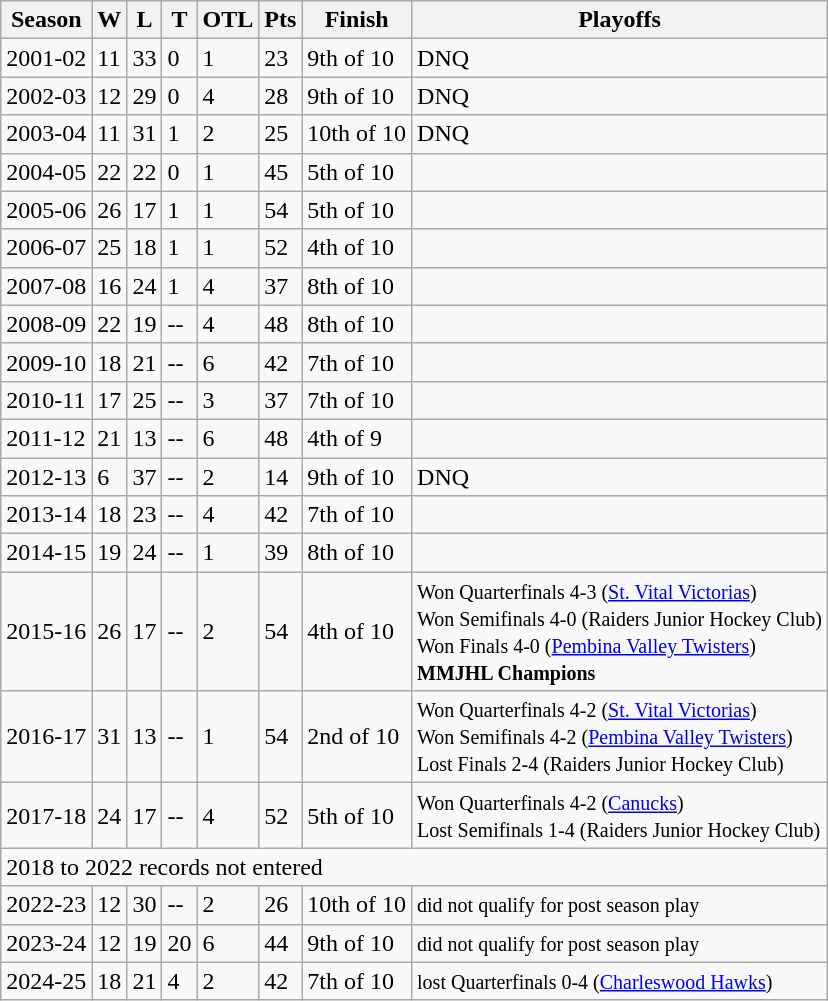<table class="wikitable">
<tr>
<th>Season</th>
<th>W</th>
<th>L</th>
<th>T</th>
<th>OTL</th>
<th>Pts</th>
<th>Finish</th>
<th>Playoffs</th>
</tr>
<tr>
<td>2001-02</td>
<td>11</td>
<td>33</td>
<td>0</td>
<td>1</td>
<td>23</td>
<td>9th of 10</td>
<td>DNQ</td>
</tr>
<tr>
<td>2002-03</td>
<td>12</td>
<td>29</td>
<td>0</td>
<td>4</td>
<td>28</td>
<td>9th of 10</td>
<td>DNQ</td>
</tr>
<tr>
<td>2003-04</td>
<td>11</td>
<td>31</td>
<td>1</td>
<td>2</td>
<td>25</td>
<td>10th of 10</td>
<td>DNQ</td>
</tr>
<tr>
<td>2004-05</td>
<td>22</td>
<td>22</td>
<td>0</td>
<td>1</td>
<td>45</td>
<td>5th of 10</td>
<td></td>
</tr>
<tr>
<td>2005-06</td>
<td>26</td>
<td>17</td>
<td>1</td>
<td>1</td>
<td>54</td>
<td>5th of 10</td>
<td></td>
</tr>
<tr>
<td>2006-07</td>
<td>25</td>
<td>18</td>
<td>1</td>
<td>1</td>
<td>52</td>
<td>4th of 10</td>
<td></td>
</tr>
<tr>
<td>2007-08</td>
<td>16</td>
<td>24</td>
<td>1</td>
<td>4</td>
<td>37</td>
<td>8th of 10</td>
<td></td>
</tr>
<tr>
<td>2008-09</td>
<td>22</td>
<td>19</td>
<td>--</td>
<td>4</td>
<td>48</td>
<td>8th of 10</td>
<td></td>
</tr>
<tr>
<td>2009-10</td>
<td>18</td>
<td>21</td>
<td>--</td>
<td>6</td>
<td>42</td>
<td>7th of 10</td>
<td></td>
</tr>
<tr>
<td>2010-11</td>
<td>17</td>
<td>25</td>
<td>--</td>
<td>3</td>
<td>37</td>
<td>7th of 10</td>
<td></td>
</tr>
<tr>
<td>2011-12</td>
<td>21</td>
<td>13</td>
<td>--</td>
<td>6</td>
<td>48</td>
<td>4th of 9</td>
<td></td>
</tr>
<tr>
<td>2012-13</td>
<td>6</td>
<td>37</td>
<td>--</td>
<td>2</td>
<td>14</td>
<td>9th of 10</td>
<td>DNQ</td>
</tr>
<tr>
<td>2013-14</td>
<td>18</td>
<td>23</td>
<td>--</td>
<td>4</td>
<td>42</td>
<td>7th of 10</td>
<td></td>
</tr>
<tr>
<td>2014-15</td>
<td>19</td>
<td>24</td>
<td>--</td>
<td>1</td>
<td>39</td>
<td>8th of 10</td>
<td></td>
</tr>
<tr>
<td>2015-16</td>
<td>26</td>
<td>17</td>
<td>--</td>
<td>2</td>
<td>54</td>
<td>4th of 10</td>
<td><small>Won Quarterfinals 4-3 (<a href='#'>St. Vital Victorias</a>)<br>Won Semifinals 4-0 (Raiders Junior Hockey Club)<br>Won Finals 4-0 (<a href='#'>Pembina Valley Twisters</a>)<br><strong>MMJHL Champions</strong></small></td>
</tr>
<tr>
<td>2016-17</td>
<td>31</td>
<td>13</td>
<td>--</td>
<td>1</td>
<td>54</td>
<td>2nd of 10</td>
<td><small>Won Quarterfinals 4-2 (<a href='#'>St. Vital Victorias</a>)<br>Won Semifinals 4-2 (<a href='#'>Pembina Valley Twisters</a>)<br>Lost Finals 2-4 (Raiders Junior Hockey Club)</small></td>
</tr>
<tr>
<td>2017-18</td>
<td>24</td>
<td>17</td>
<td>--</td>
<td>4</td>
<td>52</td>
<td>5th of 10</td>
<td><small>Won Quarterfinals 4-2 (<a href='#'>Canucks</a>)<br>Lost Semifinals 1-4 (Raiders Junior Hockey Club)</small></td>
</tr>
<tr>
<td Colspan=10>2018 to 2022 records not entered</td>
</tr>
<tr>
<td>2022-23</td>
<td>12</td>
<td>30</td>
<td>--</td>
<td>2</td>
<td>26</td>
<td>10th of 10</td>
<td><small>did not qualify for post season play</small></td>
</tr>
<tr>
<td>2023-24</td>
<td>12</td>
<td>19</td>
<td>20</td>
<td>6</td>
<td>44</td>
<td>9th of 10</td>
<td><small>did not qualify for post season play</small></td>
</tr>
<tr>
<td>2024-25</td>
<td>18</td>
<td>21</td>
<td>4</td>
<td>2</td>
<td>42</td>
<td>7th of 10</td>
<td><small>lost Quarterfinals 0-4 (<a href='#'>Charleswood Hawks</a>)</small></td>
</tr>
</table>
